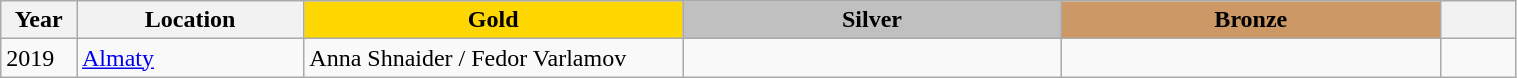<table class="wikitable unsortable" style="text-align:left; width:80%">
<tr>
<th scope="col" style="text-align:center; width:5%">Year</th>
<th scope="col" style="text-align:center; width:15%">Location</th>
<td scope="col" style="text-align:center; width:25%; background:gold"><strong>Gold</strong></td>
<td scope="col" style="text-align:center; width:25%; background:silver"><strong>Silver</strong></td>
<td scope="col" style="text-align:center; width:25%; background:#c96"><strong>Bronze</strong></td>
<th scope="col" style="text-align:center; width:5%"></th>
</tr>
<tr>
<td>2019</td>
<td><a href='#'>Almaty</a></td>
<td>Anna Shnaider / Fedor Varlamov</td>
<td></td>
<td></td>
<td></td>
</tr>
</table>
